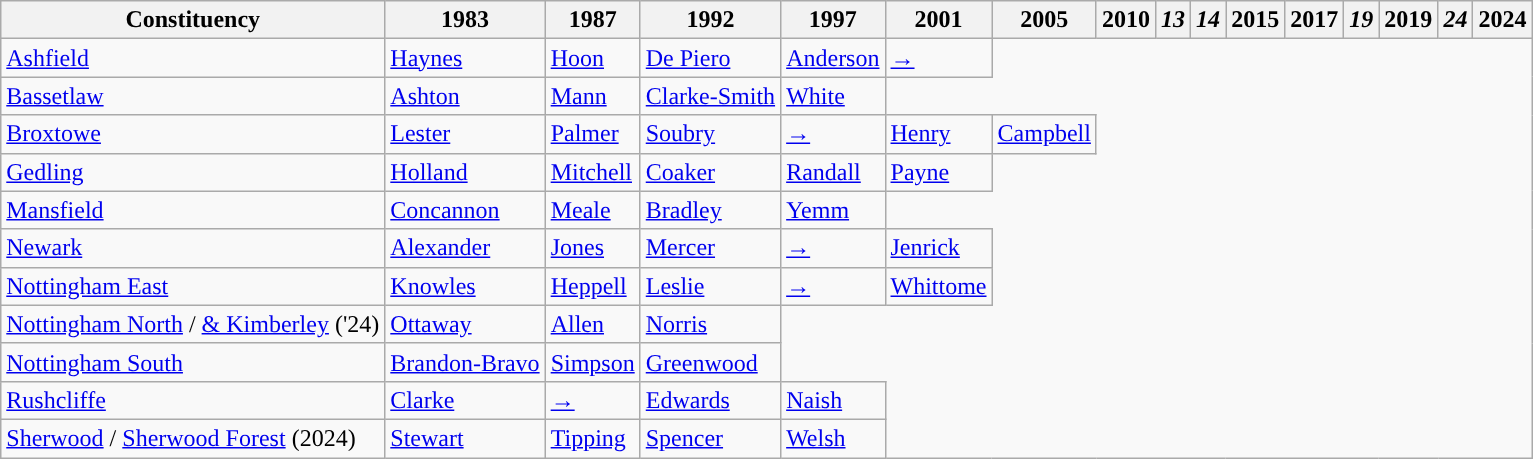<table class="wikitable">
<tr>
<th>Constituency</th>
<th>1983</th>
<th>1987</th>
<th>1992</th>
<th>1997</th>
<th>2001</th>
<th>2005</th>
<th>2010</th>
<th><em>13</em></th>
<th><em>14</em></th>
<th>2015</th>
<th>2017</th>
<th><em>19</em></th>
<th>2019</th>
<th><em>24</em></th>
<th>2024</th>
</tr>
<tr>
<td><a href='#'>Ashfield</a></td>
<td><a href='#'>Haynes</a></td>
<td><a href='#'>Hoon</a></td>
<td><a href='#'>De Piero</a></td>
<td><a href='#'>Anderson</a></td>
<td><a href='#'>→</a></td>
</tr>
<tr>
<td><a href='#'>Bassetlaw</a></td>
<td><a href='#'>Ashton</a></td>
<td><a href='#'>Mann</a></td>
<td><a href='#'>Clarke-Smith</a></td>
<td><a href='#'>White</a></td>
</tr>
<tr>
<td><a href='#'>Broxtowe</a></td>
<td><a href='#'>Lester</a></td>
<td><a href='#'>Palmer</a></td>
<td><a href='#'>Soubry</a></td>
<td><a href='#'>→</a></td>
<td><a href='#'>Henry</a></td>
<td><a href='#'>Campbell</a></td>
</tr>
<tr>
<td><a href='#'>Gedling</a></td>
<td><a href='#'>Holland</a></td>
<td><a href='#'>Mitchell</a></td>
<td><a href='#'>Coaker</a></td>
<td><a href='#'>Randall</a></td>
<td><a href='#'>Payne</a></td>
</tr>
<tr>
<td><a href='#'>Mansfield</a></td>
<td><a href='#'>Concannon</a></td>
<td><a href='#'>Meale</a></td>
<td><a href='#'>Bradley</a></td>
<td><a href='#'>Yemm</a></td>
</tr>
<tr>
<td><a href='#'>Newark</a></td>
<td><a href='#'>Alexander</a></td>
<td><a href='#'>Jones</a></td>
<td><a href='#'>Mercer</a></td>
<td><a href='#'>→</a></td>
<td><a href='#'>Jenrick</a></td>
</tr>
<tr>
<td><a href='#'>Nottingham East</a></td>
<td><a href='#'>Knowles</a></td>
<td><a href='#'>Heppell</a></td>
<td><a href='#'>Leslie</a></td>
<td><a href='#'>→</a></td>
<td><a href='#'>Whittome</a></td>
</tr>
<tr>
<td><a href='#'>Nottingham North</a> / <a href='#'>& Kimberley</a> ('24)</td>
<td><a href='#'>Ottaway</a></td>
<td><a href='#'>Allen</a></td>
<td><a href='#'>Norris</a></td>
</tr>
<tr>
<td><a href='#'>Nottingham South</a></td>
<td><a href='#'>Brandon-Bravo</a></td>
<td><a href='#'>Simpson</a></td>
<td><a href='#'>Greenwood</a></td>
</tr>
<tr>
<td><a href='#'>Rushcliffe</a></td>
<td><a href='#'>Clarke</a></td>
<td><a href='#'>→</a></td>
<td><a href='#'>Edwards</a></td>
<td><a href='#'>Naish</a></td>
</tr>
<tr>
<td><a href='#'>Sherwood</a> / <a href='#'>Sherwood Forest</a> (2024)</td>
<td><a href='#'>Stewart</a></td>
<td><a href='#'>Tipping</a></td>
<td><a href='#'>Spencer</a></td>
<td><a href='#'>Welsh</a></td>
</tr>
</table>
